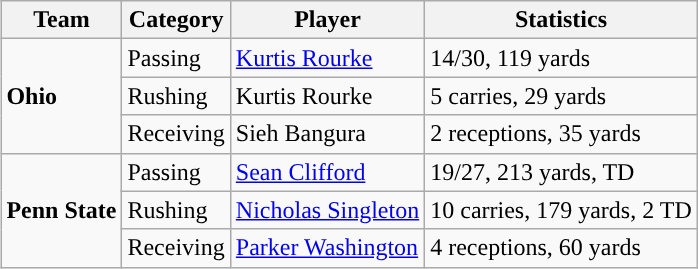<table class="wikitable" style="float: right;">
<tr>
<th>Team</th>
<th>Category</th>
<th>Player</th>
<th>Statistics</th>
</tr>
<tr>
<td rowspan=3><strong>Ohio</strong></td>
<td>Passing</td>
<td><a href='#'>Kurtis Rourke</a></td>
<td>14/30, 119 yards</td>
</tr>
<tr>
<td>Rushing</td>
<td>Kurtis Rourke</td>
<td>5 carries, 29 yards</td>
</tr>
<tr>
<td>Receiving</td>
<td>Sieh Bangura</td>
<td>2 receptions, 35 yards</td>
</tr>
<tr>
<td rowspan=3><strong>Penn State</strong></td>
<td>Passing</td>
<td><a href='#'>Sean Clifford</a></td>
<td>19/27, 213 yards, TD</td>
</tr>
<tr>
<td>Rushing</td>
<td><a href='#'>Nicholas Singleton</a></td>
<td>10 carries, 179 yards, 2 TD</td>
</tr>
<tr>
<td>Receiving</td>
<td><a href='#'>Parker Washington</a></td>
<td>4 receptions, 60 yards</td>
</tr>
</table>
